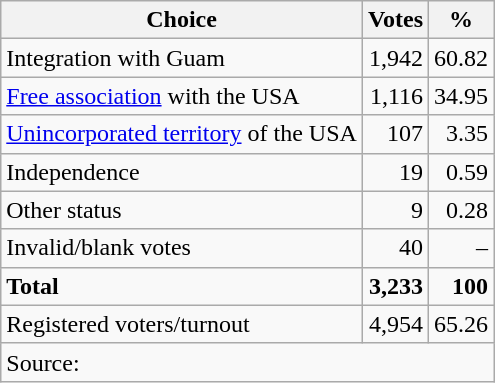<table class=wikitable style=text-align:right>
<tr>
<th>Choice</th>
<th>Votes</th>
<th>%</th>
</tr>
<tr>
<td align=left>Integration with Guam</td>
<td>1,942</td>
<td>60.82</td>
</tr>
<tr>
<td align=left><a href='#'>Free association</a> with the USA</td>
<td>1,116</td>
<td>34.95</td>
</tr>
<tr>
<td align=left><a href='#'>Unincorporated territory</a> of the USA</td>
<td>107</td>
<td>3.35</td>
</tr>
<tr>
<td align=left>Independence</td>
<td>19</td>
<td>0.59</td>
</tr>
<tr>
<td align=left>Other status</td>
<td>9</td>
<td>0.28</td>
</tr>
<tr>
<td align=left>Invalid/blank votes</td>
<td>40</td>
<td>–</td>
</tr>
<tr>
<td align=left><strong>Total</strong></td>
<td><strong>3,233</strong></td>
<td><strong>100</strong></td>
</tr>
<tr>
<td align=left>Registered voters/turnout</td>
<td>4,954</td>
<td>65.26</td>
</tr>
<tr>
<td align=left colspan=3>Source: </td>
</tr>
</table>
